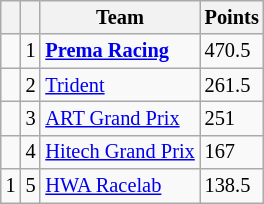<table class="wikitable" style="font-size: 85%;">
<tr>
<th></th>
<th></th>
<th>Team</th>
<th>Points</th>
</tr>
<tr>
<td align="left"></td>
<td align="center">1</td>
<td> <strong><a href='#'>Prema Racing</a></strong></td>
<td>470.5</td>
</tr>
<tr>
<td align="left"></td>
<td align="center">2</td>
<td> <a href='#'>Trident</a></td>
<td>261.5</td>
</tr>
<tr>
<td align="left"></td>
<td align="center">3</td>
<td> <a href='#'>ART Grand Prix</a></td>
<td>251</td>
</tr>
<tr>
<td align="left"></td>
<td align="center">4</td>
<td> <a href='#'>Hitech Grand Prix</a></td>
<td>167</td>
</tr>
<tr>
<td align="left"> 1</td>
<td align="center">5</td>
<td> <a href='#'>HWA Racelab</a></td>
<td>138.5</td>
</tr>
</table>
